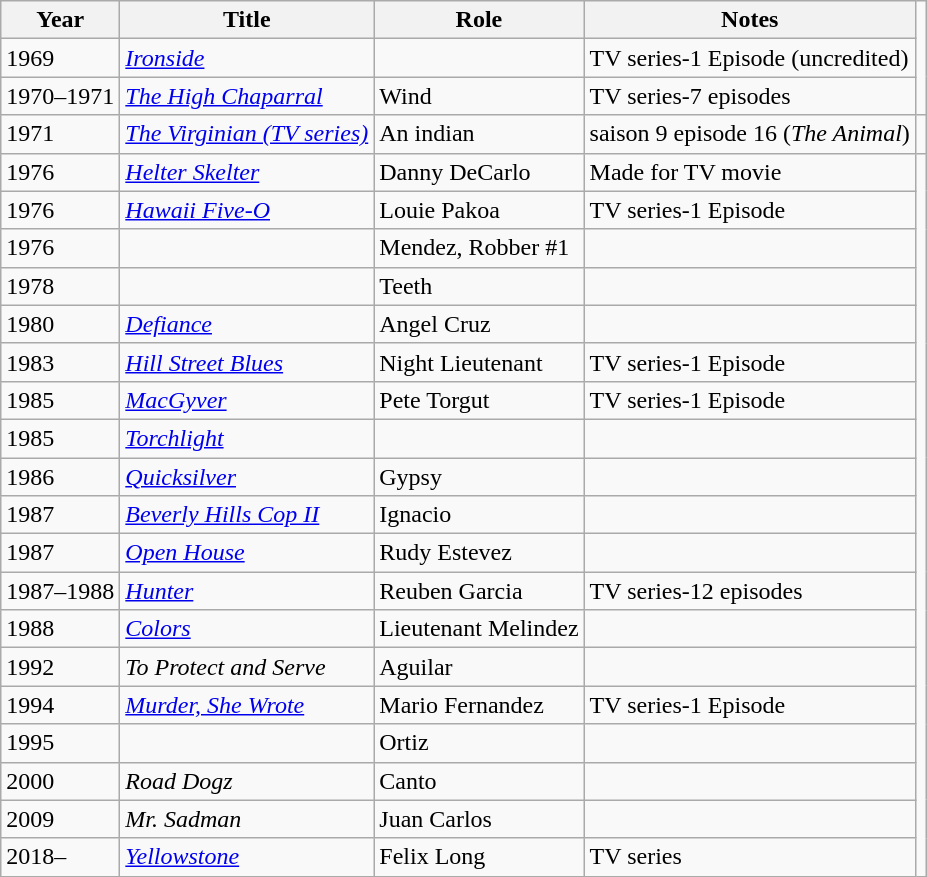<table class="wikitable sortable">
<tr>
<th>Year</th>
<th>Title</th>
<th>Role</th>
<th class="unsortable">Notes</th>
</tr>
<tr>
<td>1969</td>
<td><em><a href='#'>Ironside</a></em></td>
<td></td>
<td>TV series-1 Episode (uncredited)</td>
</tr>
<tr>
<td>1970–1971</td>
<td><em><a href='#'>The High Chaparral</a></em></td>
<td>Wind</td>
<td>TV series-7 episodes</td>
</tr>
<tr>
<td>1971</td>
<td><em><a href='#'>The Virginian (TV series)</a></em></td>
<td>An indian</td>
<td>saison 9 episode 16 (<em>The Animal</em>)</td>
<td></td>
</tr>
<tr>
<td>1976</td>
<td><em><a href='#'>Helter Skelter</a></em></td>
<td>Danny DeCarlo</td>
<td>Made for TV movie</td>
</tr>
<tr>
<td>1976</td>
<td><em><a href='#'>Hawaii Five-O</a></em></td>
<td>Louie Pakoa</td>
<td>TV series-1 Episode</td>
</tr>
<tr>
<td>1976</td>
<td><em></em></td>
<td>Mendez, Robber #1</td>
<td></td>
</tr>
<tr>
<td>1978</td>
<td><em></em></td>
<td>Teeth</td>
<td></td>
</tr>
<tr>
<td>1980</td>
<td><em><a href='#'>Defiance</a></em></td>
<td>Angel Cruz</td>
<td></td>
</tr>
<tr>
<td>1983</td>
<td><em><a href='#'>Hill Street Blues</a></em></td>
<td>Night Lieutenant</td>
<td>TV series-1 Episode</td>
</tr>
<tr>
<td>1985</td>
<td><em><a href='#'>MacGyver</a></em></td>
<td>Pete Torgut</td>
<td>TV series-1 Episode</td>
</tr>
<tr>
<td>1985</td>
<td><em><a href='#'>Torchlight</a></em></td>
<td></td>
<td></td>
</tr>
<tr>
<td>1986</td>
<td><em><a href='#'>Quicksilver</a></em></td>
<td>Gypsy</td>
<td></td>
</tr>
<tr>
<td>1987</td>
<td><em><a href='#'>Beverly Hills Cop II</a></em></td>
<td>Ignacio</td>
<td></td>
</tr>
<tr>
<td>1987</td>
<td><em><a href='#'>Open House</a></em></td>
<td>Rudy Estevez</td>
<td></td>
</tr>
<tr>
<td>1987–1988</td>
<td><em><a href='#'>Hunter</a></em></td>
<td>Reuben Garcia</td>
<td>TV series-12 episodes</td>
</tr>
<tr>
<td>1988</td>
<td><em><a href='#'>Colors</a></em></td>
<td>Lieutenant Melindez</td>
<td></td>
</tr>
<tr>
<td>1992</td>
<td><em>To Protect and Serve</em></td>
<td>Aguilar</td>
<td></td>
</tr>
<tr>
<td>1994</td>
<td><em><a href='#'>Murder, She Wrote</a></em></td>
<td>Mario Fernandez</td>
<td>TV series-1 Episode</td>
</tr>
<tr>
<td>1995</td>
<td><em></em></td>
<td>Ortiz</td>
<td></td>
</tr>
<tr>
<td>2000</td>
<td><em>Road Dogz</em></td>
<td>Canto</td>
<td></td>
</tr>
<tr>
<td>2009</td>
<td><em>Mr. Sadman</em></td>
<td>Juan Carlos</td>
<td></td>
</tr>
<tr>
<td>2018–</td>
<td><em><a href='#'>Yellowstone</a></em></td>
<td>Felix Long</td>
<td>TV series</td>
</tr>
</table>
